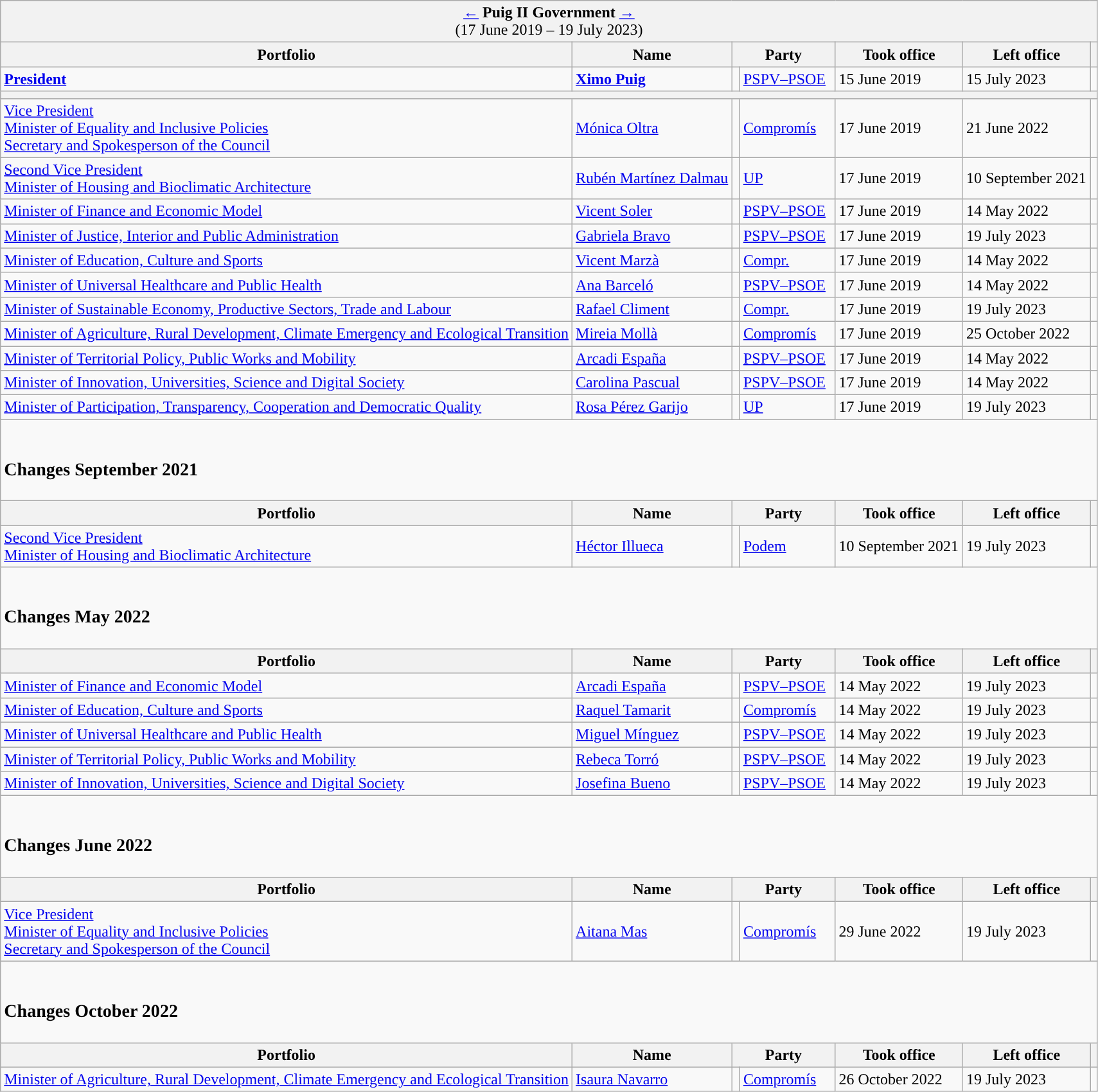<table class="wikitable">
<tr>
<td colspan="7" bgcolor="#F2F2F2" align="center"><a href='#'>←</a> <strong>Puig II Government</strong> <a href='#'>→</a><br>(17 June 2019 – 19 July 2023)</td>
</tr>
<tr>
<th>Portfolio</th>
<th>Name</th>
<th width="100px" colspan="2">Party</th>
<th width="125px">Took office</th>
<th width="125px">Left office</th>
<th></th>
</tr>
<tr>
<td><strong><a href='#'>President</a></strong></td>
<td><strong><a href='#'>Ximo Puig</a></strong></td>
<td width="1" style="background-color:"></td>
<td><a href='#'>PSPV–PSOE</a></td>
<td>15 June 2019</td>
<td>15 July 2023</td>
<td align="center"></td>
</tr>
<tr>
<th colspan="7"></th>
</tr>
<tr>
<td><a href='#'>Vice President</a><br><a href='#'>Minister of Equality and Inclusive Policies</a><br><a href='#'>Secretary and Spokesperson of the Council</a></td>
<td><a href='#'>Mónica Oltra</a></td>
<td style="background-color:"></td>
<td><a href='#'>Compromís</a> </td>
<td>17 June 2019</td>
<td>21 June 2022</td>
<td align="center"></td>
</tr>
<tr>
<td><a href='#'>Second Vice President</a><br><a href='#'>Minister of Housing and Bioclimatic Architecture</a></td>
<td><a href='#'>Rubén Martínez Dalmau</a></td>
<td style="background-color:"></td>
<td><a href='#'>UP</a> </td>
<td>17 June 2019</td>
<td>10 September 2021</td>
<td align="center"></td>
</tr>
<tr>
<td><a href='#'>Minister of Finance and Economic Model</a></td>
<td><a href='#'>Vicent Soler</a></td>
<td style="background-color:"></td>
<td><a href='#'>PSPV–PSOE</a></td>
<td>17 June 2019</td>
<td>14 May 2022</td>
<td align="center"></td>
</tr>
<tr>
<td><a href='#'>Minister of Justice, Interior and Public Administration</a></td>
<td><a href='#'>Gabriela Bravo</a></td>
<td style="background-color:"></td>
<td><a href='#'>PSPV–PSOE</a> </td>
<td>17 June 2019</td>
<td>19 July 2023</td>
<td align="center"></td>
</tr>
<tr>
<td><a href='#'>Minister of Education, Culture and Sports</a></td>
<td><a href='#'>Vicent Marzà</a></td>
<td style="background-color:"></td>
<td><a href='#'>Compr.</a> </td>
<td>17 June 2019</td>
<td>14 May 2022</td>
<td align="center"></td>
</tr>
<tr>
<td><a href='#'>Minister of Universal Healthcare and Public Health</a></td>
<td><a href='#'>Ana Barceló</a></td>
<td style="background-color:"></td>
<td><a href='#'>PSPV–PSOE</a></td>
<td>17 June 2019</td>
<td>14 May 2022</td>
<td align="center"></td>
</tr>
<tr>
<td><a href='#'>Minister of Sustainable Economy, Productive Sectors, Trade and Labour</a></td>
<td><a href='#'>Rafael Climent</a></td>
<td style="background-color:"></td>
<td><a href='#'>Compr.</a> </td>
<td>17 June 2019</td>
<td>19 July 2023</td>
<td align="center"></td>
</tr>
<tr>
<td><a href='#'>Minister of Agriculture, Rural Development, Climate Emergency and Ecological Transition</a></td>
<td><a href='#'>Mireia Mollà</a></td>
<td style="background-color:"></td>
<td><a href='#'>Compromís</a> </td>
<td>17 June 2019</td>
<td>25 October 2022</td>
<td align="center"></td>
</tr>
<tr>
<td><a href='#'>Minister of Territorial Policy, Public Works and Mobility</a></td>
<td><a href='#'>Arcadi España</a></td>
<td style="background-color:"></td>
<td><a href='#'>PSPV–PSOE</a></td>
<td>17 June 2019</td>
<td>14 May 2022</td>
<td align="center"></td>
</tr>
<tr>
<td><a href='#'>Minister of Innovation, Universities, Science and Digital Society</a></td>
<td><a href='#'>Carolina Pascual</a></td>
<td style="background-color:"></td>
<td><a href='#'>PSPV–PSOE</a> </td>
<td>17 June 2019</td>
<td>14 May 2022</td>
<td align="center"></td>
</tr>
<tr>
<td><a href='#'>Minister of Participation, Transparency, Cooperation and Democratic Quality</a></td>
<td><a href='#'>Rosa Pérez Garijo</a></td>
<td style="background-color:"></td>
<td><a href='#'>UP</a> </td>
<td>17 June 2019</td>
<td>19 July 2023</td>
<td align="center"></td>
</tr>
<tr>
<td colspan="7"><br><h3>Changes September 2021</h3></td>
</tr>
<tr>
<th>Portfolio</th>
<th>Name</th>
<th colspan="2">Party</th>
<th>Took office</th>
<th>Left office</th>
<th></th>
</tr>
<tr>
<td><a href='#'>Second Vice President</a><br><a href='#'>Minister of Housing and Bioclimatic Architecture</a></td>
<td><a href='#'>Héctor Illueca</a></td>
<td style="background-color:"></td>
<td><a href='#'>Podem</a></td>
<td>10 September 2021</td>
<td>19 July 2023</td>
<td align="center"></td>
</tr>
<tr>
<td colspan="7"><br><h3>Changes May 2022</h3></td>
</tr>
<tr>
<th>Portfolio</th>
<th>Name</th>
<th colspan="2">Party</th>
<th>Took office</th>
<th>Left office</th>
<th></th>
</tr>
<tr>
<td><a href='#'>Minister of Finance and Economic Model</a></td>
<td><a href='#'>Arcadi España</a></td>
<td style="background-color:"></td>
<td><a href='#'>PSPV–PSOE</a></td>
<td>14 May 2022</td>
<td>19 July 2023</td>
<td align="center"></td>
</tr>
<tr>
<td><a href='#'>Minister of Education, Culture and Sports</a></td>
<td><a href='#'>Raquel Tamarit</a></td>
<td style="background-color:"></td>
<td><a href='#'>Compromís</a> </td>
<td>14 May 2022</td>
<td>19 July 2023</td>
<td align="center"></td>
</tr>
<tr>
<td><a href='#'>Minister of Universal Healthcare and Public Health</a></td>
<td><a href='#'>Miguel Mínguez</a></td>
<td style="background-color:"></td>
<td><a href='#'>PSPV–PSOE</a> </td>
<td>14 May 2022</td>
<td>19 July 2023</td>
<td align="center"></td>
</tr>
<tr>
<td><a href='#'>Minister of Territorial Policy, Public Works and Mobility</a></td>
<td><a href='#'>Rebeca Torró</a></td>
<td style="background-color:"></td>
<td><a href='#'>PSPV–PSOE</a></td>
<td>14 May 2022</td>
<td>19 July 2023</td>
<td align="center"></td>
</tr>
<tr>
<td><a href='#'>Minister of Innovation, Universities, Science and Digital Society</a></td>
<td><a href='#'>Josefina Bueno</a></td>
<td style="background-color:"></td>
<td><a href='#'>PSPV–PSOE</a></td>
<td>14 May 2022</td>
<td>19 July 2023</td>
<td align="center"></td>
</tr>
<tr>
<td colspan="7"><br><h3>Changes June 2022</h3></td>
</tr>
<tr>
<th>Portfolio</th>
<th>Name</th>
<th colspan="2">Party</th>
<th>Took office</th>
<th>Left office</th>
<th></th>
</tr>
<tr>
<td><a href='#'>Vice President</a><br><a href='#'>Minister of Equality and Inclusive Policies</a><br><a href='#'>Secretary and Spokesperson of the Council</a></td>
<td><a href='#'>Aitana Mas</a></td>
<td style="background-color:"></td>
<td><a href='#'>Compromís</a> </td>
<td>29 June 2022</td>
<td>19 July 2023</td>
<td align="center"></td>
</tr>
<tr>
<td colspan="7"><br><h3>Changes October 2022</h3></td>
</tr>
<tr>
<th>Portfolio</th>
<th>Name</th>
<th colspan="2">Party</th>
<th>Took office</th>
<th>Left office</th>
<th></th>
</tr>
<tr>
<td><a href='#'>Minister of Agriculture, Rural Development, Climate Emergency and Ecological Transition</a></td>
<td><a href='#'>Isaura Navarro</a></td>
<td style="background-color:"></td>
<td><a href='#'>Compromís</a> </td>
<td>26 October 2022</td>
<td>19 July 2023</td>
<td align="center"></td>
</tr>
</table>
